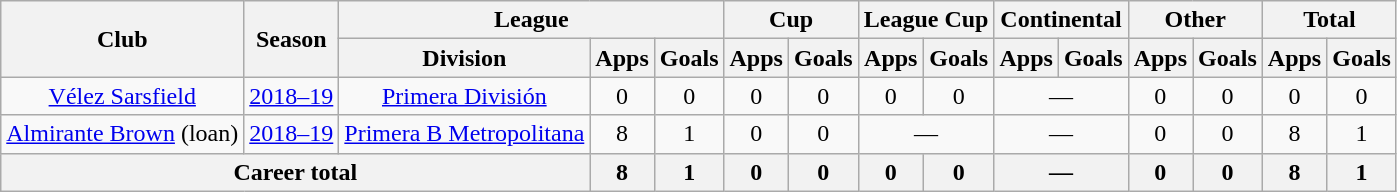<table class="wikitable" style="text-align:center">
<tr>
<th rowspan="2">Club</th>
<th rowspan="2">Season</th>
<th colspan="3">League</th>
<th colspan="2">Cup</th>
<th colspan="2">League Cup</th>
<th colspan="2">Continental</th>
<th colspan="2">Other</th>
<th colspan="2">Total</th>
</tr>
<tr>
<th>Division</th>
<th>Apps</th>
<th>Goals</th>
<th>Apps</th>
<th>Goals</th>
<th>Apps</th>
<th>Goals</th>
<th>Apps</th>
<th>Goals</th>
<th>Apps</th>
<th>Goals</th>
<th>Apps</th>
<th>Goals</th>
</tr>
<tr>
<td rowspan="1"><a href='#'>Vélez Sarsfield</a></td>
<td><a href='#'>2018–19</a></td>
<td rowspan="1"><a href='#'>Primera División</a></td>
<td>0</td>
<td>0</td>
<td>0</td>
<td>0</td>
<td>0</td>
<td>0</td>
<td colspan="2">—</td>
<td>0</td>
<td>0</td>
<td>0</td>
<td>0</td>
</tr>
<tr>
<td rowspan="1"><a href='#'>Almirante Brown</a> (loan)</td>
<td><a href='#'>2018–19</a></td>
<td rowspan="1"><a href='#'>Primera B Metropolitana</a></td>
<td>8</td>
<td>1</td>
<td>0</td>
<td>0</td>
<td colspan="2">—</td>
<td colspan="2">—</td>
<td>0</td>
<td>0</td>
<td>8</td>
<td>1</td>
</tr>
<tr>
<th colspan="3">Career total</th>
<th>8</th>
<th>1</th>
<th>0</th>
<th>0</th>
<th>0</th>
<th>0</th>
<th colspan="2">—</th>
<th>0</th>
<th>0</th>
<th>8</th>
<th>1</th>
</tr>
</table>
